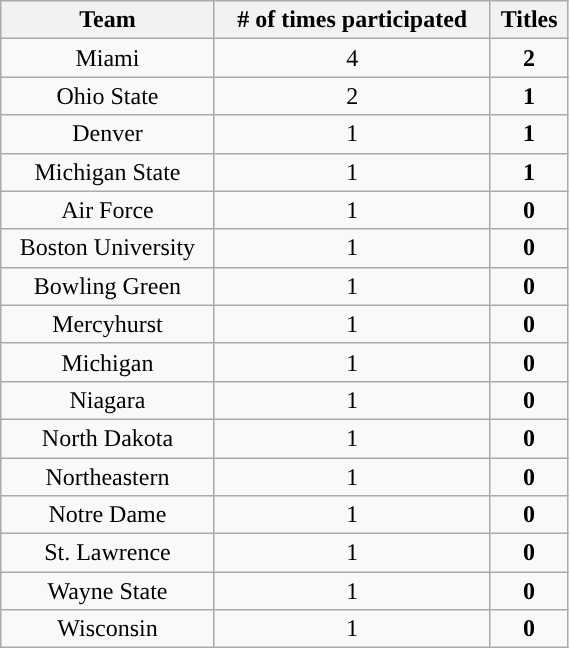<table class="wikitable sortable" style="text-align:center" cellpadding=2 cellspacing=2 width=30%>
<tr>
<th>Team</th>
<th># of times participated</th>
<th><strong>Titles</strong></th>
</tr>
<tr>
<td>Miami</td>
<td>4</td>
<td><strong>2</strong></td>
</tr>
<tr>
<td>Ohio State</td>
<td>2</td>
<td><strong>1</strong></td>
</tr>
<tr>
<td>Denver</td>
<td>1</td>
<td><strong>1</strong></td>
</tr>
<tr>
<td>Michigan State</td>
<td>1</td>
<td><strong>1</strong></td>
</tr>
<tr>
<td>Air Force</td>
<td>1</td>
<td><strong>0</strong></td>
</tr>
<tr>
<td>Boston University</td>
<td>1</td>
<td><strong>0</strong></td>
</tr>
<tr>
<td>Bowling Green</td>
<td>1</td>
<td><strong>0</strong></td>
</tr>
<tr>
<td>Mercyhurst</td>
<td>1</td>
<td><strong>0</strong></td>
</tr>
<tr>
<td>Michigan</td>
<td>1</td>
<td><strong>0</strong></td>
</tr>
<tr>
<td>Niagara</td>
<td>1</td>
<td><strong>0</strong></td>
</tr>
<tr>
<td>North Dakota</td>
<td>1</td>
<td><strong>0</strong></td>
</tr>
<tr>
<td>Northeastern</td>
<td>1</td>
<td><strong>0</strong></td>
</tr>
<tr>
<td>Notre Dame</td>
<td>1</td>
<td><strong>0</strong></td>
</tr>
<tr>
<td>St. Lawrence</td>
<td>1</td>
<td><strong>0</strong></td>
</tr>
<tr>
<td>Wayne State</td>
<td>1</td>
<td><strong>0</strong></td>
</tr>
<tr>
<td>Wisconsin</td>
<td>1</td>
<td><strong>0</strong></td>
</tr>
</table>
